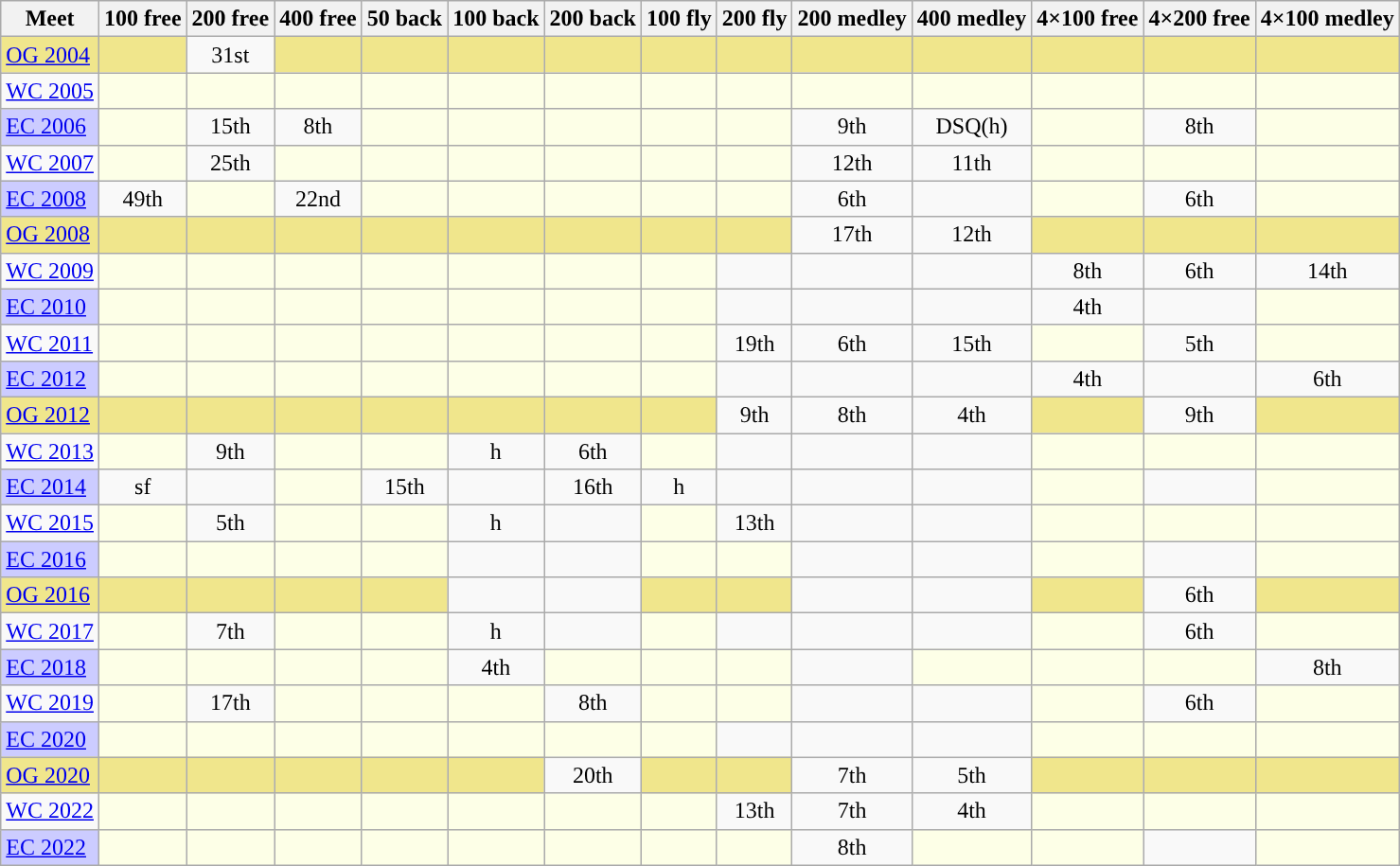<table class="sortable wikitable">
<tr>
<th>Meet</th>
<th class="unsortable">100 free</th>
<th class="unsortable">200 free</th>
<th class="unsortable">400 free</th>
<th class="unsortable">50 back</th>
<th class="unsortable">100 back</th>
<th class="unsortable">200 back</th>
<th class="unsortable">100 fly</th>
<th class="unsortable">200 fly</th>
<th class="unsortable">200 medley</th>
<th class="unsortable">400 medley</th>
<th class="unsortable">4×100 free</th>
<th class="unsortable">4×200 free</th>
<th class="unsortable">4×100 medley</th>
</tr>
<tr>
<td style="background:#f0e68c"><a href='#'>OG 2004</a></td>
<td style="background:#f0e68c"></td>
<td align="center">31st</td>
<td style="background:#f0e68c"></td>
<td style="background:#f0e68c"></td>
<td style="background:#f0e68c"></td>
<td style="background:#f0e68c"></td>
<td style="background:#f0e68c"></td>
<td style="background:#f0e68c"></td>
<td style="background:#f0e68c"></td>
<td style="background:#f0e68c"></td>
<td style="background:#f0e68c"></td>
<td style="background:#f0e68c"></td>
<td style="background:#f0e68c"></td>
</tr>
<tr>
<td><a href='#'>WC 2005</a></td>
<td style="background:#fdffe7"></td>
<td style="background:#fdffe7"></td>
<td style="background:#fdffe7"></td>
<td style="background:#fdffe7"></td>
<td style="background:#fdffe7"></td>
<td style="background:#fdffe7"></td>
<td style="background:#fdffe7"></td>
<td style="background:#fdffe7"></td>
<td style="background:#fdffe7"></td>
<td style="background:#fdffe7"></td>
<td style="background:#fdffe7"></td>
<td style="background:#fdffe7"></td>
<td style="background:#fdffe7"></td>
</tr>
<tr>
<td style="background:#ccccff"><a href='#'>EC 2006</a></td>
<td style="background:#fdffe7"></td>
<td align="center">15th</td>
<td align="center">8th</td>
<td style="background:#fdffe7"></td>
<td style="background:#fdffe7"></td>
<td style="background:#fdffe7"></td>
<td style="background:#fdffe7"></td>
<td style="background:#fdffe7"></td>
<td align="center">9th</td>
<td align="center">DSQ(h)</td>
<td style="background:#fdffe7"></td>
<td align="center">8th</td>
<td style="background:#fdffe7"></td>
</tr>
<tr>
<td><a href='#'>WC 2007</a></td>
<td style="background:#fdffe7"></td>
<td align="center">25th</td>
<td style="background:#fdffe7"></td>
<td style="background:#fdffe7"></td>
<td style="background:#fdffe7"></td>
<td style="background:#fdffe7"></td>
<td style="background:#fdffe7"></td>
<td style="background:#fdffe7"></td>
<td align="center">12th</td>
<td align="center">11th</td>
<td style="background:#fdffe7"></td>
<td style="background:#fdffe7"></td>
<td style="background:#fdffe7"></td>
</tr>
<tr>
<td style="background:#ccccff"><a href='#'>EC 2008</a></td>
<td align="center">49th</td>
<td style="background:#fdffe7"></td>
<td align="center">22nd</td>
<td style="background:#fdffe7"></td>
<td style="background:#fdffe7"></td>
<td style="background:#fdffe7"></td>
<td style="background:#fdffe7"></td>
<td style="background:#fdffe7"></td>
<td align="center">6th</td>
<td align="center"></td>
<td style="background:#fdffe7"></td>
<td align="center">6th</td>
<td style="background:#fdffe7"></td>
</tr>
<tr>
<td style="background:#f0e68c"><a href='#'>OG 2008</a></td>
<td style="background:#f0e68c"></td>
<td style="background:#f0e68c"></td>
<td style="background:#f0e68c"></td>
<td style="background:#f0e68c"></td>
<td style="background:#f0e68c"></td>
<td style="background:#f0e68c"></td>
<td style="background:#f0e68c"></td>
<td style="background:#f0e68c"></td>
<td align="center">17th</td>
<td align="center">12th</td>
<td style="background:#f0e68c"></td>
<td style="background:#f0e68c"></td>
<td style="background:#f0e68c"></td>
</tr>
<tr>
<td><a href='#'>WC 2009</a></td>
<td style="background:#fdffe7"></td>
<td style="background:#fdffe7"></td>
<td style="background:#fdffe7"></td>
<td style="background:#fdffe7"></td>
<td style="background:#fdffe7"></td>
<td style="background:#fdffe7"></td>
<td style="background:#fdffe7"></td>
<td align="center"></td>
<td align="center"></td>
<td align="center"></td>
<td align="center">8th</td>
<td align="center">6th</td>
<td align="center">14th</td>
</tr>
<tr>
<td style="background:#ccccff"><a href='#'>EC 2010</a></td>
<td style="background:#fdffe7"></td>
<td style="background:#fdffe7"></td>
<td style="background:#fdffe7"></td>
<td style="background:#fdffe7"></td>
<td style="background:#fdffe7"></td>
<td style="background:#fdffe7"></td>
<td style="background:#fdffe7"></td>
<td align="center"></td>
<td align="center"></td>
<td align="center"></td>
<td align="center">4th</td>
<td align="center"></td>
<td style="background:#fdffe7"></td>
</tr>
<tr>
<td><a href='#'>WC 2011</a></td>
<td style="background:#fdffe7"></td>
<td style="background:#fdffe7"></td>
<td style="background:#fdffe7"></td>
<td style="background:#fdffe7"></td>
<td style="background:#fdffe7"></td>
<td style="background:#fdffe7"></td>
<td style="background:#fdffe7"></td>
<td align="center">19th</td>
<td align="center">6th</td>
<td align="center">15th</td>
<td style="background:#fdffe7"></td>
<td align="center">5th</td>
<td style="background:#fdffe7"></td>
</tr>
<tr>
<td style="background:#ccccff"><a href='#'>EC 2012</a></td>
<td style="background:#fdffe7"></td>
<td style="background:#fdffe7"></td>
<td style="background:#fdffe7"></td>
<td style="background:#fdffe7"></td>
<td style="background:#fdffe7"></td>
<td style="background:#fdffe7"></td>
<td style="background:#fdffe7"></td>
<td align="center"></td>
<td align="center"></td>
<td align="center"></td>
<td align="center">4th</td>
<td align="center"></td>
<td align="center">6th</td>
</tr>
<tr>
<td style="background:#f0e68c"><a href='#'>OG 2012</a></td>
<td style="background:#f0e68c"></td>
<td style="background:#f0e68c"></td>
<td style="background:#f0e68c"></td>
<td style="background:#f0e68c"></td>
<td style="background:#f0e68c"></td>
<td style="background:#f0e68c"></td>
<td style="background:#f0e68c"></td>
<td align="center">9th</td>
<td align="center">8th</td>
<td align="center">4th</td>
<td style="background:#f0e68c"></td>
<td align="center">9th</td>
<td style="background:#f0e68c"></td>
</tr>
<tr>
<td><a href='#'>WC 2013</a></td>
<td style="background:#fdffe7"></td>
<td align="center">9th</td>
<td style="background:#fdffe7"></td>
<td style="background:#fdffe7"></td>
<td align="center">h</td>
<td align="center">6th</td>
<td style="background:#fdffe7"></td>
<td align="center"></td>
<td align="center"></td>
<td align="center"></td>
<td style="background:#fdffe7"></td>
<td style="background:#fdffe7"></td>
<td style="background:#fdffe7"></td>
</tr>
<tr>
<td style="background:#ccccff"><a href='#'>EC 2014</a></td>
<td align="center">sf</td>
<td align="center"></td>
<td style="background:#fdffe7"></td>
<td align="center">15th</td>
<td align="center"></td>
<td align="center">16th</td>
<td align="center">h</td>
<td align="center"></td>
<td align="center"></td>
<td align="center"></td>
<td style="background:#fdffe7"></td>
<td align="center"></td>
<td style="background:#fdffe7"></td>
</tr>
<tr>
<td><a href='#'>WC 2015</a></td>
<td style="background:#fdffe7"></td>
<td align="center">5th</td>
<td style="background:#fdffe7"></td>
<td style="background:#fdffe7"></td>
<td align="center">h</td>
<td align="center"></td>
<td style="background:#fdffe7"></td>
<td align="center">13th</td>
<td align="center"></td>
<td align="center"></td>
<td style="background:#fdffe7"></td>
<td style="background:#fdffe7"></td>
<td style="background:#fdffe7"></td>
</tr>
<tr>
<td style="background:#ccccff"><a href='#'>EC 2016</a></td>
<td style="background:#fdffe7"></td>
<td style="background:#fdffe7"></td>
<td style="background:#fdffe7"></td>
<td style="background:#fdffe7"></td>
<td align="center"></td>
<td align="center"></td>
<td style="background:#fdffe7"></td>
<td style="background:#fdffe7"></td>
<td align="center"></td>
<td align="center"></td>
<td style="background:#fdffe7"></td>
<td align="center"></td>
<td style="background:#fdffe7"></td>
</tr>
<tr>
<td style="background:#f0e68c"><a href='#'>OG 2016</a></td>
<td style="background:#f0e68c"></td>
<td style="background:#f0e68c"></td>
<td style="background:#f0e68c"></td>
<td style="background:#f0e68c"></td>
<td align="center"></td>
<td align="center"></td>
<td style="background:#f0e68c"></td>
<td style="background:#f0e68c"></td>
<td align="center"></td>
<td align="center"></td>
<td style="background:#f0e68c"></td>
<td align="center">6th</td>
<td style="background:#f0e68c"></td>
</tr>
<tr>
<td><a href='#'>WC 2017</a></td>
<td style="background:#fdffe7"></td>
<td align="center">7th</td>
<td style="background:#fdffe7"></td>
<td style="background:#fdffe7"></td>
<td align="center">h</td>
<td align="center"></td>
<td style="background:#fdffe7"></td>
<td align="center"></td>
<td align="center"></td>
<td align="center"></td>
<td style="background:#fdffe7"></td>
<td align="center">6th</td>
<td style="background:#fdffe7"></td>
</tr>
<tr>
<td style="background:#ccccff"><a href='#'>EC 2018</a></td>
<td style="background:#fdffe7"></td>
<td style="background:#fdffe7"></td>
<td style="background:#fdffe7"></td>
<td style="background:#fdffe7"></td>
<td align="center">4th</td>
<td style="background:#fdffe7"></td>
<td style="background:#fdffe7"></td>
<td style="background:#fdffe7"></td>
<td align="center"></td>
<td style="background:#fdffe7"></td>
<td style="background:#fdffe7"></td>
<td style="background:#fdffe7"></td>
<td align="center">8th</td>
</tr>
<tr>
<td><a href='#'>WC 2019</a></td>
<td style="background:#fdffe7"></td>
<td align="center">17th</td>
<td style="background:#fdffe7"></td>
<td style="background:#fdffe7"></td>
<td style="background:#fdffe7"></td>
<td align="center">8th</td>
<td style="background:#fdffe7"></td>
<td style="background:#fdffe7"></td>
<td align="center"></td>
<td align="center"></td>
<td style="background:#fdffe7"></td>
<td align="center">6th</td>
<td style="background:#fdffe7"></td>
</tr>
<tr>
<td style="background:#ccccff"><a href='#'>EC 2020</a></td>
<td style="background:#fdffe7"></td>
<td style="background:#fdffe7"></td>
<td style="background:#fdffe7"></td>
<td style="background:#fdffe7"></td>
<td style="background:#fdffe7"></td>
<td style="background:#fdffe7"></td>
<td style="background:#fdffe7"></td>
<td align="center"></td>
<td align="center"></td>
<td align="center"></td>
<td style="background:#fdffe7"></td>
<td style="background:#fdffe7"></td>
<td style="background:#fdffe7"></td>
</tr>
<tr>
<td style="background:#f0e68c"><a href='#'>OG 2020</a></td>
<td style="background:#f0e68c"></td>
<td style="background:#f0e68c"></td>
<td style="background:#f0e68c"></td>
<td style="background:#f0e68c"></td>
<td style="background:#f0e68c"></td>
<td align="center">20th</td>
<td style="background:#f0e68c"></td>
<td style="background:#f0e68c"></td>
<td align="center">7th</td>
<td align="center">5th</td>
<td style="background:#f0e68c"></td>
<td style="background:#f0e68c"></td>
<td style="background:#f0e68c"></td>
</tr>
<tr>
<td><a href='#'>WC 2022</a></td>
<td style="background:#fdffe7"></td>
<td style="background:#fdffe7"></td>
<td style="background:#fdffe7"></td>
<td style="background:#fdffe7"></td>
<td style="background:#fdffe7"></td>
<td style="background:#fdffe7"></td>
<td style="background:#fdffe7"></td>
<td align="center">13th</td>
<td align="center">7th</td>
<td align="center">4th</td>
<td style="background:#fdffe7"></td>
<td style="background:#fdffe7"></td>
<td style="background:#fdffe7"></td>
</tr>
<tr>
<td style="background:#ccccff"><a href='#'>EC 2022</a></td>
<td style="background:#fdffe7"></td>
<td style="background:#fdffe7"></td>
<td style="background:#fdffe7"></td>
<td style="background:#fdffe7"></td>
<td style="background:#fdffe7"></td>
<td style="background:#fdffe7"></td>
<td style="background:#fdffe7"></td>
<td style="background:#fdffe7"></td>
<td align="center">8th</td>
<td style="background:#fdffe7"></td>
<td style="background:#fdffe7"></td>
<td align="center"></td>
<td style="background:#fdffe7"></td>
</tr>
</table>
